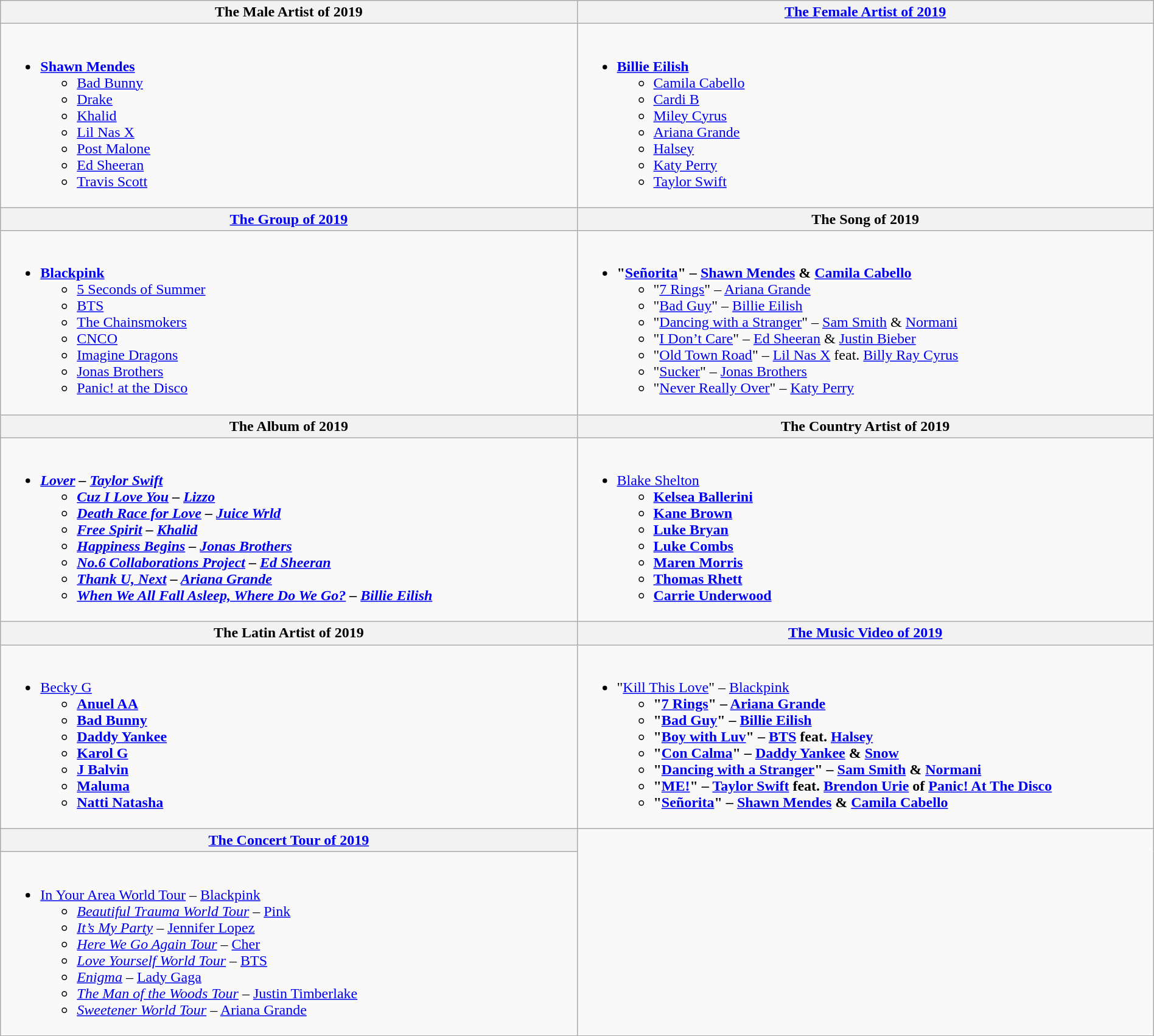<table class="wikitable" style="width:100%;">
<tr>
<th style="width:50%">The Male Artist of 2019</th>
<th style="width:50%"><a href='#'>The Female Artist of 2019</a></th>
</tr>
<tr>
<td valign="top"><br><ul><li><strong><a href='#'>Shawn Mendes</a></strong><ul><li><a href='#'>Bad Bunny</a></li><li><a href='#'>Drake</a></li><li><a href='#'>Khalid</a></li><li><a href='#'>Lil Nas X</a></li><li><a href='#'>Post Malone</a></li><li><a href='#'>Ed Sheeran</a></li><li><a href='#'>Travis Scott</a></li></ul></li></ul></td>
<td valign="top"><br><ul><li><strong><a href='#'>Billie Eilish</a></strong><ul><li><a href='#'>Camila Cabello</a></li><li><a href='#'>Cardi B</a></li><li><a href='#'>Miley Cyrus</a></li><li><a href='#'>Ariana Grande</a></li><li><a href='#'>Halsey</a></li><li><a href='#'>Katy Perry</a></li><li><a href='#'>Taylor Swift</a></li></ul></li></ul></td>
</tr>
<tr>
<th style="width:50%"><a href='#'>The Group of 2019</a></th>
<th style="width:50%">The Song of 2019</th>
</tr>
<tr>
<td valign="top"><br><ul><li><strong><a href='#'>Blackpink</a></strong><ul><li><a href='#'>5 Seconds of Summer</a></li><li><a href='#'>BTS</a></li><li><a href='#'>The Chainsmokers</a></li><li><a href='#'>CNCO</a></li><li><a href='#'>Imagine Dragons</a></li><li><a href='#'>Jonas Brothers</a></li><li><a href='#'>Panic! at the Disco</a></li></ul></li></ul></td>
<td valign="top"><br><ul><li><strong>"<a href='#'>Señorita</a>" – <a href='#'>Shawn Mendes</a> & <a href='#'>Camila Cabello</a></strong><ul><li>"<a href='#'>7 Rings</a>" – <a href='#'>Ariana Grande</a></li><li>"<a href='#'>Bad Guy</a>" – <a href='#'>Billie Eilish</a></li><li>"<a href='#'>Dancing with a Stranger</a>" – <a href='#'>Sam Smith</a> & <a href='#'>Normani</a></li><li>"<a href='#'>I Don’t Care</a>" – <a href='#'>Ed Sheeran</a> & <a href='#'>Justin Bieber</a></li><li>"<a href='#'>Old Town Road</a>" – <a href='#'>Lil Nas X</a> feat. <a href='#'>Billy Ray Cyrus</a></li><li>"<a href='#'>Sucker</a>" – <a href='#'>Jonas Brothers</a></li><li>"<a href='#'>Never Really Over</a>" – <a href='#'>Katy Perry</a></li></ul></li></ul></td>
</tr>
<tr>
<th style="width:50%">The Album of 2019</th>
<th style="width:50%">The Country Artist of 2019</th>
</tr>
<tr>
<td valign="top"><br><ul><li><strong><em><a href='#'>Lover</a><em> – <a href='#'>Taylor Swift</a><strong><ul><li></em><a href='#'>Cuz I Love You</a><em> – <a href='#'>Lizzo</a></li><li></em><a href='#'>Death Race for Love</a><em> – <a href='#'>Juice Wrld</a></li><li></em><a href='#'>Free Spirit</a><em> – <a href='#'>Khalid</a></li><li></em><a href='#'>Happiness Begins</a><em> – <a href='#'>Jonas Brothers</a></li><li></em><a href='#'>No.6 Collaborations Project</a><em> – <a href='#'>Ed Sheeran</a></li><li></em><a href='#'>Thank U, Next</a><em> – <a href='#'>Ariana Grande</a></li><li></em><a href='#'>When We All Fall Asleep, Where Do We Go?</a><em> – <a href='#'>Billie Eilish</a></li></ul></li></ul></td>
<td valign="top"><br><ul><li></strong><a href='#'>Blake Shelton</a><strong><ul><li><a href='#'>Kelsea Ballerini</a></li><li><a href='#'>Kane Brown</a></li><li><a href='#'>Luke Bryan</a></li><li><a href='#'>Luke Combs</a></li><li><a href='#'>Maren Morris</a></li><li><a href='#'>Thomas Rhett</a></li><li><a href='#'>Carrie Underwood</a></li></ul></li></ul></td>
</tr>
<tr>
<th style="width:50%">The Latin Artist of 2019</th>
<th style="width:50%"><a href='#'>The Music Video of 2019</a></th>
</tr>
<tr>
<td valign="top"><br><ul><li></strong><a href='#'>Becky G</a><strong><ul><li><a href='#'>Anuel AA</a></li><li><a href='#'>Bad Bunny</a></li><li><a href='#'>Daddy Yankee</a></li><li><a href='#'>Karol G</a></li><li><a href='#'>J Balvin</a></li><li><a href='#'>Maluma</a></li><li><a href='#'>Natti Natasha</a></li></ul></li></ul></td>
<td valign="top"><br><ul><li></strong>"<a href='#'>Kill This Love</a>" – <a href='#'>Blackpink</a><strong><ul><li>"<a href='#'>7 Rings</a>" – <a href='#'>Ariana Grande</a></li><li>"<a href='#'>Bad Guy</a>" – <a href='#'>Billie Eilish</a></li><li>"<a href='#'>Boy with Luv</a>" – <a href='#'>BTS</a> feat. <a href='#'>Halsey</a></li><li>"<a href='#'>Con Calma</a>" – <a href='#'>Daddy Yankee</a> & <a href='#'>Snow</a></li><li>"<a href='#'>Dancing with a Stranger</a>" – <a href='#'>Sam Smith</a> & <a href='#'>Normani</a></li><li>"<a href='#'>ME!</a>" – <a href='#'>Taylor Swift</a> feat. <a href='#'>Brendon Urie</a> of <a href='#'>Panic! At The Disco</a></li><li>"<a href='#'>Señorita</a>" – <a href='#'>Shawn Mendes</a> & <a href='#'>Camila Cabello</a></li></ul></li></ul></td>
</tr>
<tr>
<th style="width:50%"><a href='#'>The Concert Tour of 2019</a></th>
</tr>
<tr>
<td valign="top"><br><ul><li></em></strong><a href='#'>In Your Area World Tour</a></em> – <a href='#'>Blackpink</a></strong><ul><li><em><a href='#'>Beautiful Trauma World Tour</a></em> – <a href='#'>Pink</a></li><li><em><a href='#'>It’s My Party</a></em> – <a href='#'>Jennifer Lopez</a></li><li><em><a href='#'>Here We Go Again Tour</a></em> – <a href='#'>Cher</a></li><li><em><a href='#'>Love Yourself World Tour</a></em> – <a href='#'>BTS</a></li><li><em><a href='#'>Enigma</a></em> – <a href='#'>Lady Gaga</a></li><li><em><a href='#'>The Man of the Woods Tour</a></em> – <a href='#'>Justin Timberlake</a></li><li><em><a href='#'>Sweetener World Tour</a></em> – <a href='#'>Ariana Grande</a></li></ul></li></ul></td>
</tr>
</table>
